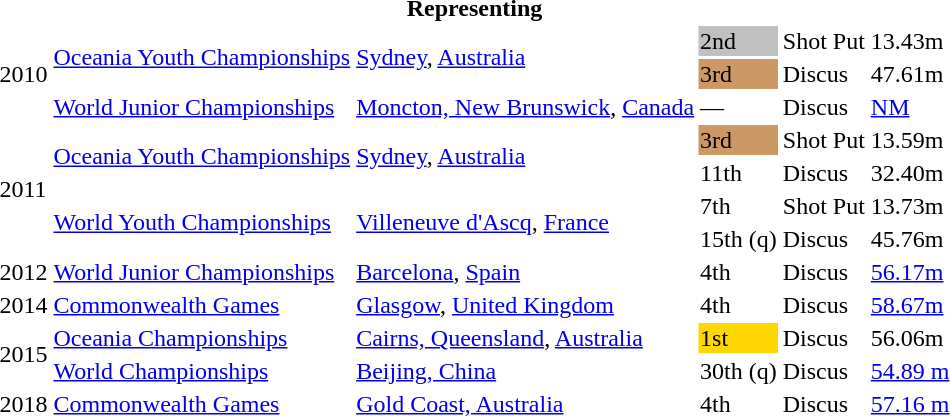<table>
<tr>
<th colspan="6">Representing </th>
</tr>
<tr>
<td rowspan=3>2010</td>
<td rowspan=2><a href='#'>Oceania Youth Championships</a></td>
<td rowspan=2><a href='#'>Sydney</a>, <a href='#'>Australia</a></td>
<td bgcolor=silver>2nd</td>
<td>Shot Put</td>
<td>13.43m</td>
</tr>
<tr>
<td bgcolor="cc9966">3rd</td>
<td>Discus</td>
<td>47.61m</td>
</tr>
<tr>
<td><a href='#'>World Junior Championships</a></td>
<td><a href='#'>Moncton, New Brunswick</a>, <a href='#'>Canada</a></td>
<td>—</td>
<td>Discus</td>
<td><a href='#'>NM</a></td>
</tr>
<tr>
<td rowspan=4>2011</td>
<td rowspan=2><a href='#'>Oceania Youth Championships</a></td>
<td rowspan=2><a href='#'>Sydney</a>, <a href='#'>Australia</a></td>
<td bgcolor="cc9966">3rd</td>
<td>Shot Put</td>
<td>13.59m</td>
</tr>
<tr>
<td>11th</td>
<td>Discus</td>
<td>32.40m</td>
</tr>
<tr>
<td rowspan=2><a href='#'>World Youth Championships</a></td>
<td rowspan=2><a href='#'>Villeneuve d'Ascq</a>, <a href='#'>France</a></td>
<td>7th</td>
<td>Shot Put</td>
<td>13.73m</td>
</tr>
<tr>
<td>15th (q)</td>
<td>Discus</td>
<td>45.76m</td>
</tr>
<tr>
<td>2012</td>
<td><a href='#'>World Junior Championships</a></td>
<td><a href='#'>Barcelona</a>, <a href='#'>Spain</a></td>
<td>4th</td>
<td>Discus</td>
<td><a href='#'>56.17m</a></td>
</tr>
<tr>
<td>2014</td>
<td><a href='#'>Commonwealth Games</a></td>
<td><a href='#'>Glasgow</a>, <a href='#'>United Kingdom</a></td>
<td>4th</td>
<td>Discus</td>
<td><a href='#'>58.67m</a></td>
</tr>
<tr>
<td rowspan=2>2015</td>
<td><a href='#'>Oceania Championships</a></td>
<td><a href='#'>Cairns, Queensland</a>, <a href='#'>Australia</a></td>
<td bgcolor=gold>1st</td>
<td>Discus</td>
<td>56.06m</td>
</tr>
<tr>
<td><a href='#'>World Championships</a></td>
<td><a href='#'>Beijing, China</a></td>
<td>30th (q)</td>
<td>Discus</td>
<td><a href='#'>54.89 m</a></td>
</tr>
<tr>
<td>2018</td>
<td><a href='#'>Commonwealth Games</a></td>
<td><a href='#'>Gold Coast, Australia</a></td>
<td>4th</td>
<td>Discus</td>
<td><a href='#'>57.16 m</a></td>
</tr>
</table>
